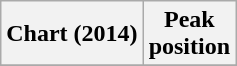<table class="wikitable sortable plainrowheaders" style="text-align:center;">
<tr>
<th scope="col">Chart (2014)</th>
<th scope="col">Peak<br>position</th>
</tr>
<tr>
</tr>
</table>
